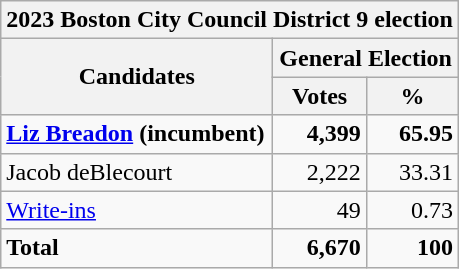<table class="wikitable">
<tr>
<th colspan="3">2023 Boston City Council District 9 election</th>
</tr>
<tr>
<th colspan="1" rowspan="2"><strong>Candidates</strong></th>
<th colspan="2"><strong>General Election</strong></th>
</tr>
<tr>
<th>Votes</th>
<th>%</th>
</tr>
<tr>
<td><strong><a href='#'>Liz Breadon</a> (incumbent)</strong></td>
<td align="right"><strong>4,399</strong></td>
<td align="right"><strong>65.95</strong></td>
</tr>
<tr>
<td>Jacob deBlecourt</td>
<td align="right">2,222</td>
<td align="right">33.31</td>
</tr>
<tr>
<td><a href='#'>Write-ins</a></td>
<td align="right">49</td>
<td align="right">0.73</td>
</tr>
<tr>
<td><strong>Total</strong></td>
<td align="right"><strong>6,670</strong></td>
<td align="right"><strong>100</strong></td>
</tr>
</table>
